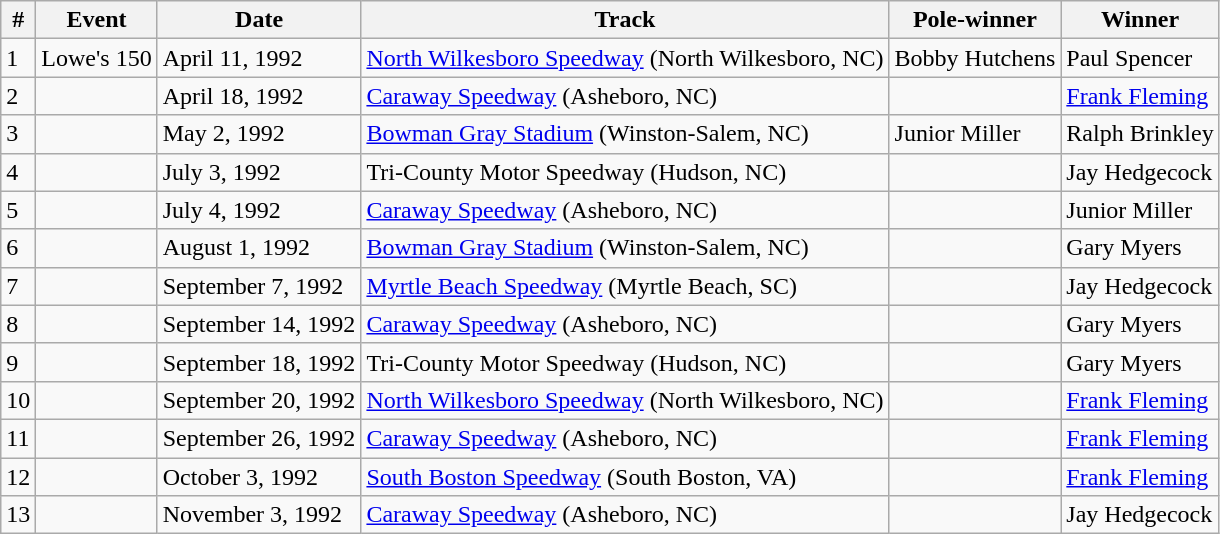<table class="wikitable">
<tr>
<th>#</th>
<th>Event</th>
<th>Date</th>
<th>Track</th>
<th>Pole-winner</th>
<th>Winner</th>
</tr>
<tr>
<td>1</td>
<td>Lowe's 150</td>
<td>April 11, 1992</td>
<td><a href='#'>North Wilkesboro Speedway</a> (North Wilkesboro, NC)</td>
<td>Bobby Hutchens</td>
<td>Paul Spencer</td>
</tr>
<tr>
<td>2</td>
<td></td>
<td>April 18, 1992</td>
<td><a href='#'>Caraway Speedway</a> (Asheboro, NC)</td>
<td></td>
<td><a href='#'>Frank Fleming</a></td>
</tr>
<tr>
<td>3</td>
<td></td>
<td>May 2, 1992</td>
<td><a href='#'>Bowman Gray Stadium</a> (Winston-Salem, NC)</td>
<td>Junior Miller</td>
<td>Ralph Brinkley</td>
</tr>
<tr>
<td>4</td>
<td></td>
<td>July 3, 1992</td>
<td>Tri-County Motor Speedway (Hudson, NC)</td>
<td></td>
<td>Jay Hedgecock</td>
</tr>
<tr>
<td>5</td>
<td></td>
<td>July 4, 1992</td>
<td><a href='#'>Caraway Speedway</a> (Asheboro, NC)</td>
<td></td>
<td>Junior Miller</td>
</tr>
<tr>
<td>6</td>
<td></td>
<td>August 1, 1992</td>
<td><a href='#'>Bowman Gray Stadium</a> (Winston-Salem, NC)</td>
<td></td>
<td>Gary Myers</td>
</tr>
<tr>
<td>7</td>
<td></td>
<td>September 7, 1992</td>
<td><a href='#'>Myrtle Beach Speedway</a> (Myrtle Beach, SC)</td>
<td></td>
<td>Jay Hedgecock</td>
</tr>
<tr>
<td>8</td>
<td></td>
<td>September 14, 1992</td>
<td><a href='#'>Caraway Speedway</a> (Asheboro, NC)</td>
<td></td>
<td>Gary Myers</td>
</tr>
<tr>
<td>9</td>
<td></td>
<td>September 18, 1992</td>
<td>Tri-County Motor Speedway (Hudson, NC)</td>
<td></td>
<td>Gary Myers</td>
</tr>
<tr>
<td>10</td>
<td></td>
<td>September 20, 1992</td>
<td><a href='#'>North Wilkesboro Speedway</a> (North Wilkesboro, NC)</td>
<td></td>
<td><a href='#'>Frank Fleming</a></td>
</tr>
<tr>
<td>11</td>
<td></td>
<td>September 26, 1992</td>
<td><a href='#'>Caraway Speedway</a> (Asheboro, NC)</td>
<td></td>
<td><a href='#'>Frank Fleming</a></td>
</tr>
<tr>
<td>12</td>
<td></td>
<td>October 3, 1992</td>
<td><a href='#'>South Boston Speedway</a> (South Boston, VA)</td>
<td></td>
<td><a href='#'>Frank Fleming</a></td>
</tr>
<tr>
<td>13</td>
<td></td>
<td>November 3, 1992</td>
<td><a href='#'>Caraway Speedway</a> (Asheboro, NC)</td>
<td></td>
<td>Jay Hedgecock</td>
</tr>
</table>
